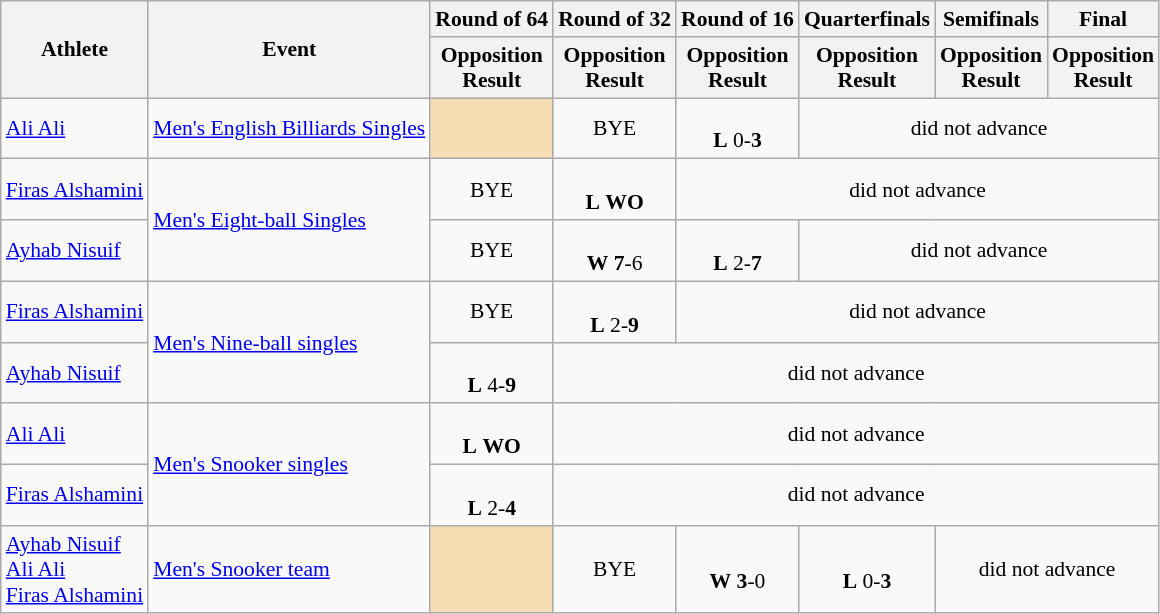<table class=wikitable style="font-size:90%">
<tr>
<th rowspan=2>Athlete</th>
<th rowspan=2>Event</th>
<th>Round of 64</th>
<th>Round of 32</th>
<th>Round of 16</th>
<th>Quarterfinals</th>
<th>Semifinals</th>
<th>Final</th>
</tr>
<tr>
<th>Opposition<br>Result</th>
<th>Opposition<br>Result</th>
<th>Opposition<br>Result</th>
<th>Opposition<br>Result</th>
<th>Opposition<br>Result</th>
<th>Opposition<br>Result</th>
</tr>
<tr>
<td><a href='#'>Ali Ali</a></td>
<td><a href='#'>Men's English Billiards Singles</a></td>
<td style="background:wheat;"></td>
<td align=center>BYE</td>
<td align=center><br><strong>L</strong> 0-<strong>3</strong></td>
<td align=center colspan="7">did not advance</td>
</tr>
<tr>
<td><a href='#'>Firas Alshamini</a></td>
<td rowspan=2><a href='#'>Men's Eight-ball Singles</a></td>
<td align=center>BYE</td>
<td align=center><br><strong>L</strong> <strong>WO</strong></td>
<td style="text-align:center;" colspan="7">did not advance</td>
</tr>
<tr>
<td><a href='#'>Ayhab Nisuif</a></td>
<td align=center>BYE</td>
<td align=center><br><strong>W</strong> <strong>7</strong>-6</td>
<td align=center><br><strong>L</strong> 2-<strong>7</strong></td>
<td style="text-align:center;" colspan="7">did not advance</td>
</tr>
<tr>
<td><a href='#'>Firas Alshamini</a></td>
<td rowspan=2><a href='#'>Men's Nine-ball singles</a></td>
<td align=center>BYE</td>
<td align=center><br><strong>L</strong> 2-<strong>9</strong></td>
<td style="text-align:center;" colspan="7">did not advance</td>
</tr>
<tr>
<td><a href='#'>Ayhab Nisuif</a></td>
<td align=center><br><strong>L</strong> 4-<strong>9</strong></td>
<td style="text-align:center;" colspan="7">did not advance</td>
</tr>
<tr>
<td><a href='#'>Ali Ali</a></td>
<td rowspan=2><a href='#'>Men's Snooker singles</a></td>
<td align=center><br><strong>L</strong> <strong>WO</strong></td>
<td style="text-align:center;" colspan="7">did not advance</td>
</tr>
<tr>
<td><a href='#'>Firas Alshamini</a></td>
<td align=center><br><strong>L</strong> 2-<strong>4</strong></td>
<td style="text-align:center;" colspan="7">did not advance</td>
</tr>
<tr>
<td><a href='#'>Ayhab Nisuif</a><br><a href='#'>Ali Ali</a><br><a href='#'>Firas Alshamini</a></td>
<td><a href='#'>Men's Snooker team</a></td>
<td style="background:wheat;"></td>
<td align=center>BYE</td>
<td align=center><br><strong>W</strong> <strong>3</strong>-0</td>
<td align=center><br><strong>L</strong> 0-<strong>3</strong></td>
<td style="text-align:center;" colspan="7">did not advance</td>
</tr>
</table>
